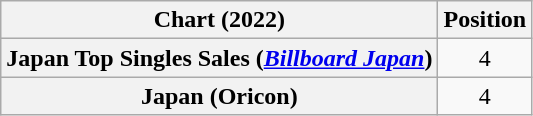<table class="wikitable sortable plainrowheaders" style="text-align:center">
<tr>
<th scope="col">Chart (2022)</th>
<th scope="col">Position</th>
</tr>
<tr>
<th scope="row">Japan Top Singles Sales (<em><a href='#'>Billboard Japan</a></em>)</th>
<td>4</td>
</tr>
<tr>
<th scope="row">Japan (Oricon)</th>
<td>4</td>
</tr>
</table>
